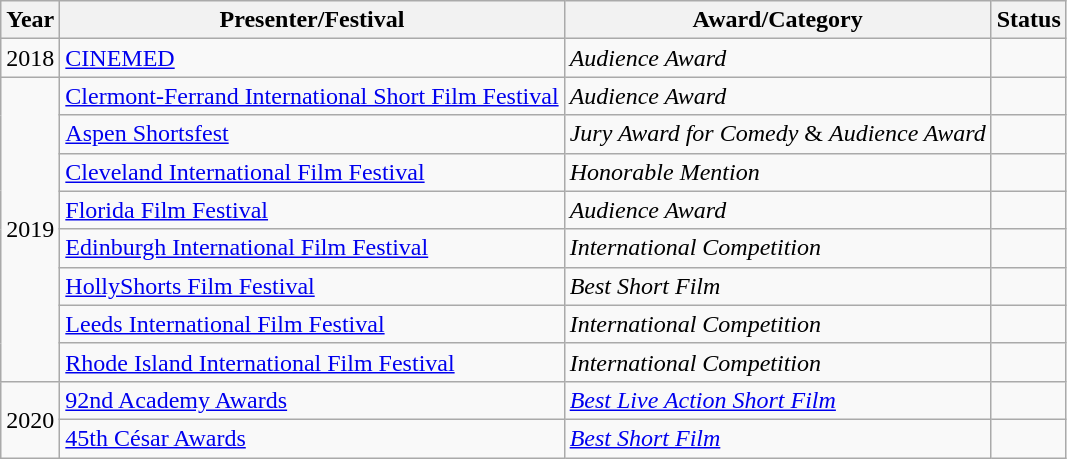<table class="wikitable">
<tr>
<th>Year</th>
<th>Presenter/Festival</th>
<th>Award/Category</th>
<th>Status</th>
</tr>
<tr>
<td rowspan="1">2018</td>
<td><a href='#'>CINEMED</a></td>
<td><em>Audience Award</em></td>
<td></td>
</tr>
<tr>
<td rowspan="8">2019</td>
<td><a href='#'>Clermont-Ferrand International Short Film Festival</a></td>
<td><em>Audience Award</em></td>
<td></td>
</tr>
<tr>
<td><a href='#'>Aspen Shortsfest</a></td>
<td><em>Jury Award for Comedy</em> & <em>Audience Award</em></td>
<td></td>
</tr>
<tr>
<td><a href='#'>Cleveland International Film Festival</a></td>
<td><em>Honorable Mention</em></td>
<td></td>
</tr>
<tr>
<td><a href='#'>Florida Film Festival</a></td>
<td><em>Audience Award</em></td>
<td></td>
</tr>
<tr>
<td><a href='#'>Edinburgh International Film Festival</a></td>
<td><em>International Competition</em></td>
<td></td>
</tr>
<tr>
<td><a href='#'>HollyShorts Film Festival</a></td>
<td><em>Best Short Film</em></td>
<td></td>
</tr>
<tr>
<td><a href='#'>Leeds International Film Festival</a></td>
<td><em>International Competition</em></td>
<td></td>
</tr>
<tr>
<td><a href='#'>Rhode Island International Film Festival</a></td>
<td><em>International Competition</em></td>
<td></td>
</tr>
<tr>
<td rowspan="2">2020</td>
<td><a href='#'>92nd Academy Awards</a></td>
<td><em><a href='#'>Best Live Action Short Film</a></em></td>
<td></td>
</tr>
<tr>
<td><a href='#'>45th César Awards</a></td>
<td><a href='#'><em>Best Short Film</em></a></td>
<td></td>
</tr>
</table>
